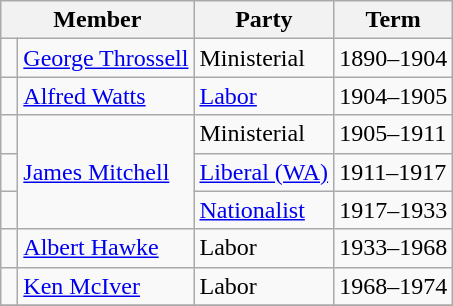<table class="wikitable">
<tr>
<th colspan="2">Member</th>
<th>Party</th>
<th>Term</th>
</tr>
<tr>
<td> </td>
<td><a href='#'>George Throssell</a></td>
<td>Ministerial</td>
<td>1890–1904</td>
</tr>
<tr>
<td> </td>
<td><a href='#'>Alfred Watts</a></td>
<td><a href='#'>Labor</a></td>
<td>1904–1905</td>
</tr>
<tr>
<td> </td>
<td rowspan="3"><a href='#'>James Mitchell</a></td>
<td>Ministerial</td>
<td>1905–1911</td>
</tr>
<tr>
<td> </td>
<td><a href='#'>Liberal (WA)</a></td>
<td>1911–1917</td>
</tr>
<tr>
<td> </td>
<td><a href='#'>Nationalist</a></td>
<td>1917–1933</td>
</tr>
<tr>
<td> </td>
<td><a href='#'>Albert Hawke</a></td>
<td>Labor</td>
<td>1933–1968</td>
</tr>
<tr>
<td> </td>
<td><a href='#'>Ken McIver</a></td>
<td>Labor</td>
<td>1968–1974</td>
</tr>
<tr>
</tr>
</table>
